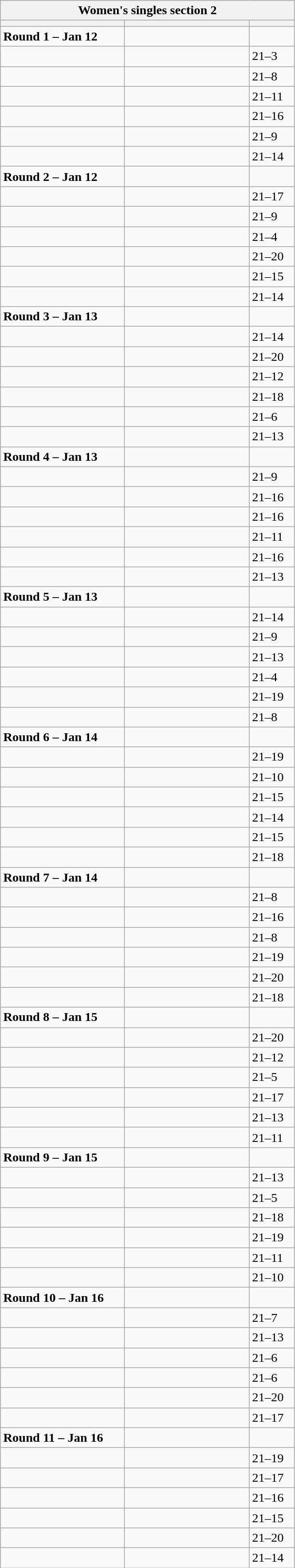<table class="wikitable">
<tr>
<th colspan="3">Women's singles section 2</th>
</tr>
<tr>
<th width=150></th>
<th width=150></th>
<th width=50></th>
</tr>
<tr>
<td><strong>Round 1 – Jan 12</strong></td>
<td></td>
<td></td>
</tr>
<tr>
<td></td>
<td></td>
<td>21–3</td>
</tr>
<tr>
<td></td>
<td></td>
<td>21–8</td>
</tr>
<tr>
<td></td>
<td></td>
<td>21–11</td>
</tr>
<tr>
<td></td>
<td></td>
<td>21–16</td>
</tr>
<tr>
<td></td>
<td></td>
<td>21–9</td>
</tr>
<tr>
<td></td>
<td></td>
<td>21–14</td>
</tr>
<tr>
<td><strong>Round 2 – Jan 12</strong></td>
<td></td>
<td></td>
</tr>
<tr>
<td></td>
<td></td>
<td>21–17</td>
</tr>
<tr>
<td></td>
<td></td>
<td>21–9</td>
</tr>
<tr>
<td></td>
<td></td>
<td>21–4</td>
</tr>
<tr>
<td></td>
<td></td>
<td>21–20</td>
</tr>
<tr>
<td></td>
<td></td>
<td>21–15</td>
</tr>
<tr>
<td></td>
<td></td>
<td>21–14</td>
</tr>
<tr>
<td><strong>Round 3 – Jan 13</strong></td>
<td></td>
<td></td>
</tr>
<tr>
<td></td>
<td></td>
<td>21–14</td>
</tr>
<tr>
<td></td>
<td></td>
<td>21–20</td>
</tr>
<tr>
<td></td>
<td></td>
<td>21–12</td>
</tr>
<tr>
<td></td>
<td></td>
<td>21–18</td>
</tr>
<tr>
<td></td>
<td></td>
<td>21–6</td>
</tr>
<tr>
<td></td>
<td></td>
<td>21–13</td>
</tr>
<tr>
<td><strong>Round 4 – Jan 13</strong></td>
<td></td>
<td></td>
</tr>
<tr>
<td></td>
<td></td>
<td>21–9</td>
</tr>
<tr>
<td></td>
<td></td>
<td>21–16</td>
</tr>
<tr>
<td></td>
<td></td>
<td>21–16</td>
</tr>
<tr>
<td></td>
<td></td>
<td>21–11</td>
</tr>
<tr>
<td></td>
<td></td>
<td>21–16</td>
</tr>
<tr>
<td></td>
<td></td>
<td>21–13</td>
</tr>
<tr>
<td><strong>Round 5 – Jan 13</strong></td>
<td></td>
<td></td>
</tr>
<tr>
<td></td>
<td></td>
<td>21–14</td>
</tr>
<tr>
<td></td>
<td></td>
<td>21–9</td>
</tr>
<tr>
<td></td>
<td></td>
<td>21–13</td>
</tr>
<tr>
<td></td>
<td></td>
<td>21–4</td>
</tr>
<tr>
<td></td>
<td></td>
<td>21–19</td>
</tr>
<tr>
<td></td>
<td></td>
<td>21–8</td>
</tr>
<tr>
<td><strong>Round 6  – Jan 14</strong></td>
<td></td>
<td></td>
</tr>
<tr>
<td></td>
<td></td>
<td>21–19</td>
</tr>
<tr>
<td></td>
<td></td>
<td>21–10</td>
</tr>
<tr>
<td></td>
<td></td>
<td>21–15</td>
</tr>
<tr>
<td></td>
<td></td>
<td>21–14</td>
</tr>
<tr>
<td></td>
<td></td>
<td>21–15</td>
</tr>
<tr>
<td></td>
<td></td>
<td>21–18</td>
</tr>
<tr>
<td><strong>Round 7 – Jan 14</strong></td>
<td></td>
<td></td>
</tr>
<tr>
<td></td>
<td></td>
<td>21–8</td>
</tr>
<tr>
<td></td>
<td></td>
<td>21–16</td>
</tr>
<tr>
<td></td>
<td></td>
<td>21–8</td>
</tr>
<tr>
<td></td>
<td></td>
<td>21–19</td>
</tr>
<tr>
<td></td>
<td></td>
<td>21–20</td>
</tr>
<tr>
<td></td>
<td></td>
<td>21–18</td>
</tr>
<tr>
<td><strong>Round 8 – Jan 15</strong></td>
<td></td>
<td></td>
</tr>
<tr>
<td></td>
<td></td>
<td>21–20</td>
</tr>
<tr>
<td></td>
<td></td>
<td>21–12</td>
</tr>
<tr>
<td></td>
<td></td>
<td>21–5</td>
</tr>
<tr>
<td></td>
<td></td>
<td>21–17</td>
</tr>
<tr>
<td></td>
<td></td>
<td>21–13</td>
</tr>
<tr>
<td></td>
<td></td>
<td>21–11</td>
</tr>
<tr>
<td><strong>Round 9 – Jan 15</strong></td>
<td></td>
<td></td>
</tr>
<tr>
<td></td>
<td></td>
<td>21–13</td>
</tr>
<tr>
<td></td>
<td></td>
<td>21–5</td>
</tr>
<tr>
<td></td>
<td></td>
<td>21–18</td>
</tr>
<tr>
<td></td>
<td></td>
<td>21–19</td>
</tr>
<tr>
<td></td>
<td></td>
<td>21–11</td>
</tr>
<tr>
<td></td>
<td></td>
<td>21–10</td>
</tr>
<tr>
<td><strong>Round 10 – Jan 16</strong></td>
<td></td>
<td></td>
</tr>
<tr>
<td></td>
<td></td>
<td>21–7</td>
</tr>
<tr>
<td></td>
<td></td>
<td>21–13</td>
</tr>
<tr>
<td></td>
<td></td>
<td>21–6</td>
</tr>
<tr>
<td></td>
<td></td>
<td>21–6</td>
</tr>
<tr>
<td></td>
<td></td>
<td>21–20</td>
</tr>
<tr>
<td></td>
<td></td>
<td>21–17</td>
</tr>
<tr>
<td><strong>Round 11 – Jan 16</strong></td>
<td></td>
<td></td>
</tr>
<tr>
<td></td>
<td></td>
<td>21–19</td>
</tr>
<tr>
<td></td>
<td></td>
<td>21–17</td>
</tr>
<tr>
<td></td>
<td></td>
<td>21–16</td>
</tr>
<tr>
<td></td>
<td></td>
<td>21–15</td>
</tr>
<tr>
<td></td>
<td></td>
<td>21–20</td>
</tr>
<tr>
<td></td>
<td></td>
<td>21–14</td>
</tr>
</table>
